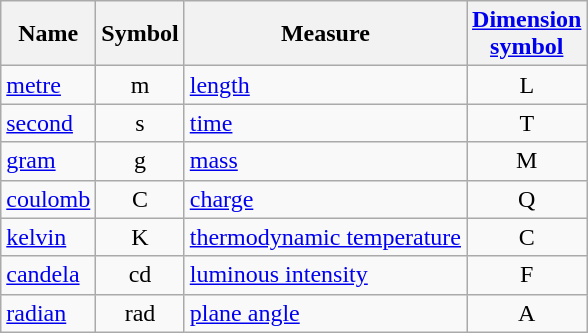<table class="wikitable">
<tr>
<th>Name</th>
<th style="text-align: center">Symbol</th>
<th>Measure</th>
<th><a href='#'>Dimension<br>symbol</a></th>
</tr>
<tr>
<td><a href='#'>metre</a></td>
<td style="text-align: center">m</td>
<td><a href='#'>length</a></td>
<td style="text-align: center">L</td>
</tr>
<tr>
<td><a href='#'>second</a></td>
<td style="text-align: center">s</td>
<td><a href='#'>time</a></td>
<td style="text-align: center">T</td>
</tr>
<tr>
<td><a href='#'>gram</a></td>
<td style="text-align: center">g</td>
<td><a href='#'>mass</a></td>
<td style="text-align: center">M</td>
</tr>
<tr>
<td><a href='#'>coulomb</a></td>
<td style="text-align: center">C</td>
<td><a href='#'>charge</a></td>
<td style="text-align: center">Q</td>
</tr>
<tr>
<td><a href='#'>kelvin</a></td>
<td style="text-align: center">K</td>
<td><a href='#'>thermodynamic temperature</a></td>
<td style="text-align: center">C</td>
</tr>
<tr>
<td><a href='#'>candela</a></td>
<td style="text-align: center">cd</td>
<td><a href='#'>luminous intensity</a></td>
<td style="text-align: center">F</td>
</tr>
<tr>
<td><a href='#'>radian</a></td>
<td style="text-align: center">rad</td>
<td><a href='#'>plane angle</a></td>
<td style="text-align: center">A</td>
</tr>
</table>
